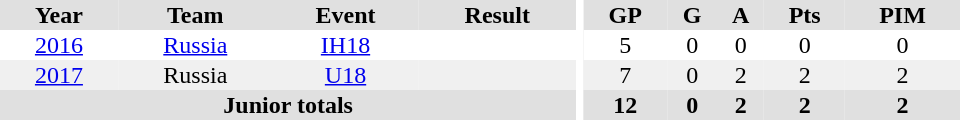<table border="0" cellpadding="1" cellspacing="0" id="Table3" style="text-align:center; width:40em">
<tr bgcolor="#e0e0e0">
<th>Year</th>
<th>Team</th>
<th>Event</th>
<th>Result</th>
<th rowspan="99" bgcolor="#ffffff"></th>
<th>GP</th>
<th>G</th>
<th>A</th>
<th>Pts</th>
<th>PIM</th>
</tr>
<tr>
<td><a href='#'>2016</a></td>
<td><a href='#'>Russia</a></td>
<td><a href='#'>IH18</a></td>
<td></td>
<td>5</td>
<td>0</td>
<td>0</td>
<td>0</td>
<td>0</td>
</tr>
<tr bgcolor="#f0f0f0">
<td><a href='#'>2017</a></td>
<td>Russia</td>
<td><a href='#'>U18</a></td>
<td></td>
<td>7</td>
<td>0</td>
<td>2</td>
<td>2</td>
<td>2</td>
</tr>
<tr bgcolor="#e0e0e0">
<th colspan="4">Junior totals</th>
<th>12</th>
<th>0</th>
<th>2</th>
<th>2</th>
<th>2</th>
</tr>
</table>
